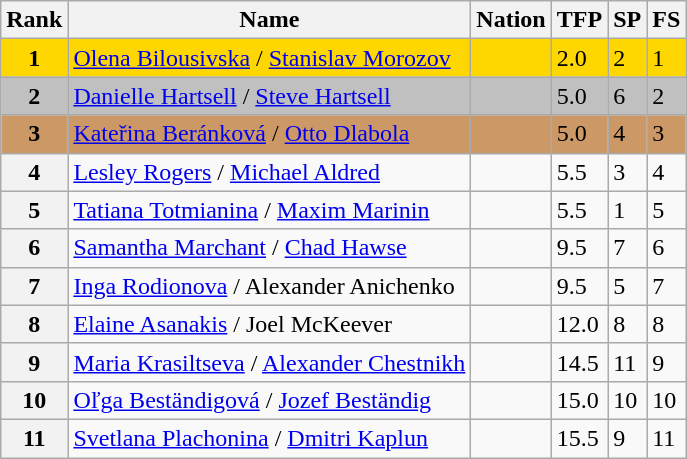<table class="wikitable">
<tr>
<th>Rank</th>
<th>Name</th>
<th>Nation</th>
<th>TFP</th>
<th>SP</th>
<th>FS</th>
</tr>
<tr bgcolor="gold">
<td align="center"><strong>1</strong></td>
<td><a href='#'>Olena Bilousivska</a> / <a href='#'>Stanislav Morozov</a></td>
<td></td>
<td>2.0</td>
<td>2</td>
<td>1</td>
</tr>
<tr bgcolor="silver">
<td align="center"><strong>2</strong></td>
<td><a href='#'>Danielle Hartsell</a> / <a href='#'>Steve Hartsell</a></td>
<td></td>
<td>5.0</td>
<td>6</td>
<td>2</td>
</tr>
<tr bgcolor="cc9966">
<td align="center"><strong>3</strong></td>
<td><a href='#'>Kateřina Beránková</a> / <a href='#'>Otto Dlabola</a></td>
<td></td>
<td>5.0</td>
<td>4</td>
<td>3</td>
</tr>
<tr>
<th>4</th>
<td><a href='#'>Lesley Rogers</a> / <a href='#'>Michael Aldred</a></td>
<td></td>
<td>5.5</td>
<td>3</td>
<td>4</td>
</tr>
<tr>
<th>5</th>
<td><a href='#'>Tatiana Totmianina</a> / <a href='#'>Maxim Marinin</a></td>
<td></td>
<td>5.5</td>
<td>1</td>
<td>5</td>
</tr>
<tr>
<th>6</th>
<td><a href='#'>Samantha Marchant</a> / <a href='#'>Chad Hawse</a></td>
<td></td>
<td>9.5</td>
<td>7</td>
<td>6</td>
</tr>
<tr>
<th>7</th>
<td><a href='#'>Inga Rodionova</a> / Alexander Anichenko</td>
<td></td>
<td>9.5</td>
<td>5</td>
<td>7</td>
</tr>
<tr>
<th>8</th>
<td><a href='#'>Elaine Asanakis</a> / Joel McKeever</td>
<td></td>
<td>12.0</td>
<td>8</td>
<td>8</td>
</tr>
<tr>
<th>9</th>
<td><a href='#'>Maria Krasiltseva</a> / <a href='#'>Alexander Chestnikh</a></td>
<td></td>
<td>14.5</td>
<td>11</td>
<td>9</td>
</tr>
<tr>
<th>10</th>
<td><a href='#'>Oľga Beständigová</a> / <a href='#'>Jozef Beständig</a></td>
<td></td>
<td>15.0</td>
<td>10</td>
<td>10</td>
</tr>
<tr>
<th>11</th>
<td><a href='#'>Svetlana Plachonina</a> / <a href='#'>Dmitri Kaplun</a></td>
<td></td>
<td>15.5</td>
<td>9</td>
<td>11</td>
</tr>
</table>
